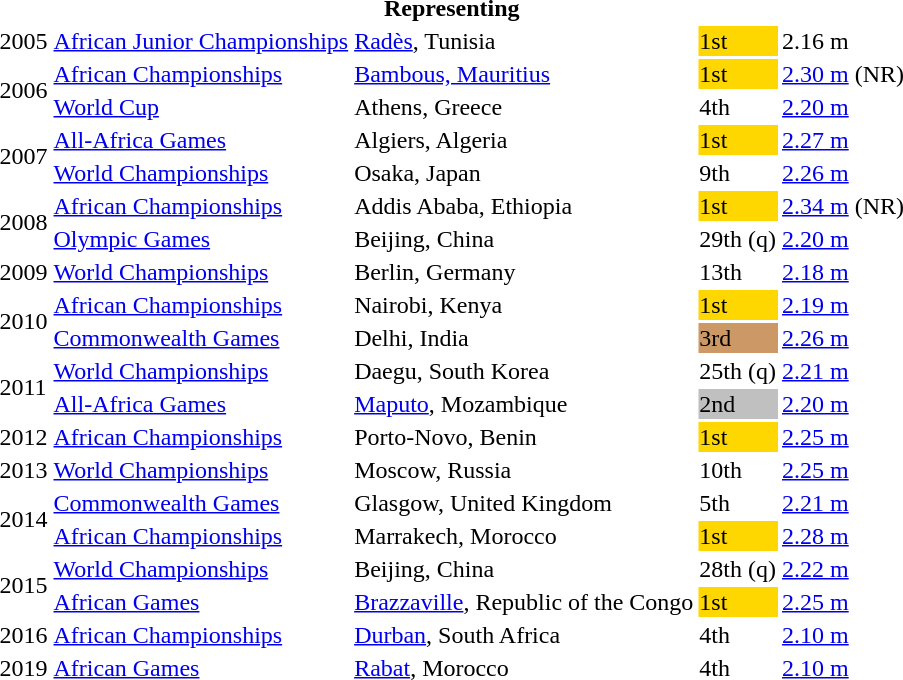<table>
<tr>
<th colspan="5">Representing </th>
</tr>
<tr>
<td>2005</td>
<td><a href='#'>African Junior Championships</a></td>
<td><a href='#'>Radès</a>, Tunisia</td>
<td bgcolor=gold>1st</td>
<td>2.16 m</td>
</tr>
<tr>
<td rowspan=2>2006</td>
<td><a href='#'>African Championships</a></td>
<td><a href='#'>Bambous, Mauritius</a></td>
<td bgcolor=gold>1st</td>
<td><a href='#'>2.30 m</a> (NR)</td>
</tr>
<tr>
<td><a href='#'>World Cup</a></td>
<td>Athens, Greece</td>
<td>4th</td>
<td><a href='#'>2.20 m</a></td>
</tr>
<tr>
<td rowspan=2>2007</td>
<td><a href='#'>All-Africa Games</a></td>
<td>Algiers, Algeria</td>
<td bgcolor=gold>1st</td>
<td><a href='#'>2.27 m</a></td>
</tr>
<tr>
<td><a href='#'>World Championships</a></td>
<td>Osaka, Japan</td>
<td>9th</td>
<td><a href='#'>2.26 m</a></td>
</tr>
<tr>
<td rowspan=2>2008</td>
<td><a href='#'>African Championships</a></td>
<td>Addis Ababa, Ethiopia</td>
<td bgcolor=gold>1st</td>
<td><a href='#'>2.34 m</a> (NR)</td>
</tr>
<tr>
<td><a href='#'>Olympic Games</a></td>
<td>Beijing, China</td>
<td>29th (q)</td>
<td><a href='#'>2.20 m</a></td>
</tr>
<tr>
<td>2009</td>
<td><a href='#'>World Championships</a></td>
<td>Berlin, Germany</td>
<td>13th</td>
<td><a href='#'>2.18 m</a></td>
</tr>
<tr>
<td rowspan=2>2010</td>
<td><a href='#'>African Championships</a></td>
<td>Nairobi, Kenya</td>
<td bgcolor=gold>1st</td>
<td><a href='#'>2.19 m</a></td>
</tr>
<tr>
<td><a href='#'>Commonwealth Games</a></td>
<td>Delhi, India</td>
<td bgcolor=cc9966>3rd</td>
<td><a href='#'>2.26 m</a></td>
</tr>
<tr>
<td rowspan=2>2011</td>
<td><a href='#'>World Championships</a></td>
<td>Daegu, South Korea</td>
<td>25th (q)</td>
<td><a href='#'>2.21 m</a></td>
</tr>
<tr>
<td><a href='#'>All-Africa Games</a></td>
<td><a href='#'>Maputo</a>, Mozambique</td>
<td bgcolor=silver>2nd</td>
<td><a href='#'>2.20 m</a></td>
</tr>
<tr>
<td>2012</td>
<td><a href='#'>African Championships</a></td>
<td>Porto-Novo, Benin</td>
<td bgcolor=gold>1st</td>
<td><a href='#'>2.25 m</a></td>
</tr>
<tr>
<td>2013</td>
<td><a href='#'>World Championships</a></td>
<td>Moscow, Russia</td>
<td>10th</td>
<td><a href='#'>2.25 m</a></td>
</tr>
<tr>
<td rowspan=2>2014</td>
<td><a href='#'>Commonwealth Games</a></td>
<td>Glasgow, United Kingdom</td>
<td>5th</td>
<td><a href='#'>2.21 m</a></td>
</tr>
<tr>
<td><a href='#'>African Championships</a></td>
<td>Marrakech, Morocco</td>
<td bgcolor=gold>1st</td>
<td><a href='#'>2.28 m</a></td>
</tr>
<tr>
<td rowspan=2>2015</td>
<td><a href='#'>World Championships</a></td>
<td>Beijing, China</td>
<td>28th (q)</td>
<td><a href='#'>2.22 m</a></td>
</tr>
<tr>
<td><a href='#'>African Games</a></td>
<td><a href='#'>Brazzaville</a>, Republic of the Congo</td>
<td bgcolor=gold>1st</td>
<td><a href='#'>2.25 m</a></td>
</tr>
<tr>
<td>2016</td>
<td><a href='#'>African Championships</a></td>
<td><a href='#'>Durban</a>, South Africa</td>
<td>4th</td>
<td><a href='#'>2.10 m</a></td>
</tr>
<tr>
<td>2019</td>
<td><a href='#'>African Games</a></td>
<td><a href='#'>Rabat</a>, Morocco</td>
<td>4th</td>
<td><a href='#'>2.10 m</a></td>
</tr>
</table>
